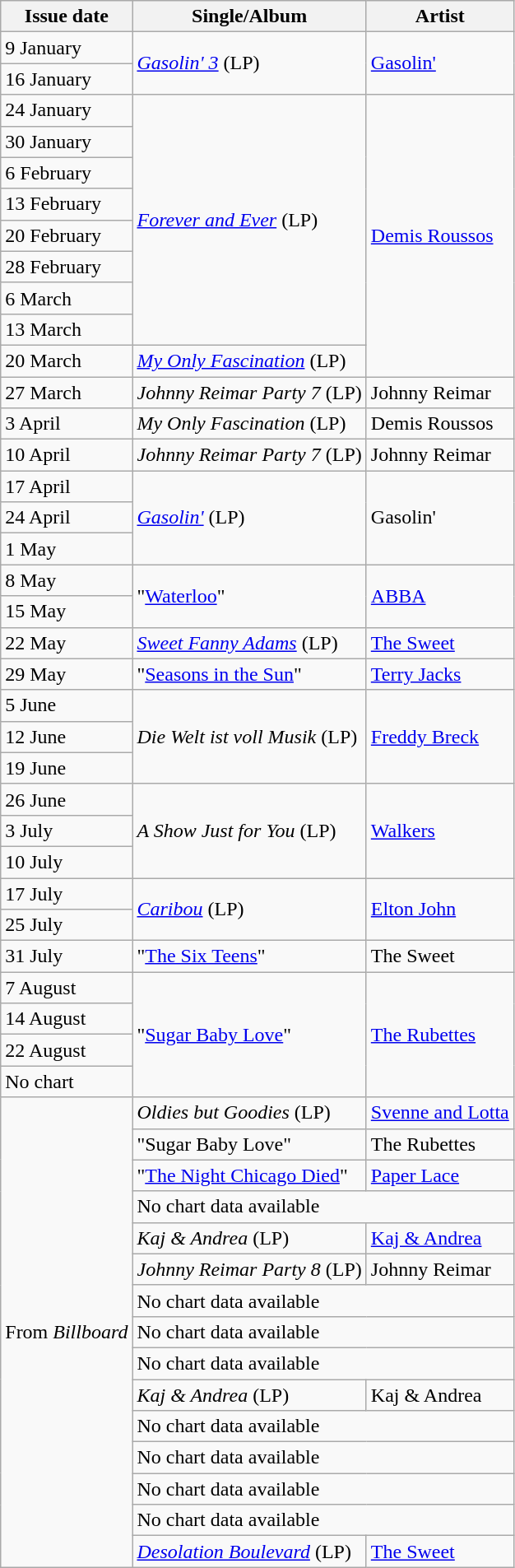<table class="wikitable plainrowheaders">
<tr>
<th>Issue date</th>
<th>Single/Album</th>
<th>Artist</th>
</tr>
<tr>
<td>9 January</td>
<td rowspan="2"><em><a href='#'>Gasolin' 3</a></em> (LP)</td>
<td rowspan="2"><a href='#'>Gasolin'</a></td>
</tr>
<tr>
<td>16 January</td>
</tr>
<tr>
<td>24 January</td>
<td rowspan="8"><em><a href='#'>Forever and Ever</a></em> (LP)</td>
<td rowspan="9"><a href='#'>Demis Roussos</a></td>
</tr>
<tr>
<td>30 January</td>
</tr>
<tr>
<td>6 February</td>
</tr>
<tr>
<td>13 February</td>
</tr>
<tr>
<td>20 February</td>
</tr>
<tr>
<td>28 February</td>
</tr>
<tr>
<td>6 March</td>
</tr>
<tr>
<td>13 March</td>
</tr>
<tr>
<td>20 March</td>
<td><em><a href='#'>My Only Fascination</a></em> (LP)</td>
</tr>
<tr>
<td>27 March</td>
<td><em>Johnny Reimar Party 7</em> (LP)</td>
<td>Johnny Reimar</td>
</tr>
<tr>
<td>3 April</td>
<td><em>My Only Fascination</em> (LP)</td>
<td>Demis Roussos</td>
</tr>
<tr>
<td>10 April</td>
<td><em>Johnny Reimar Party 7</em> (LP)</td>
<td>Johnny Reimar</td>
</tr>
<tr>
<td>17 April</td>
<td rowspan="3"><em><a href='#'>Gasolin'</a></em> (LP)</td>
<td rowspan="3">Gasolin'</td>
</tr>
<tr>
<td>24 April</td>
</tr>
<tr>
<td>1 May</td>
</tr>
<tr>
<td>8 May</td>
<td rowspan="2">"<a href='#'>Waterloo</a>"</td>
<td rowspan="2"><a href='#'>ABBA</a></td>
</tr>
<tr>
<td>15 May</td>
</tr>
<tr>
<td>22 May</td>
<td><em><a href='#'>Sweet Fanny Adams</a></em> (LP)</td>
<td><a href='#'>The Sweet</a></td>
</tr>
<tr>
<td>29 May</td>
<td>"<a href='#'>Seasons in the Sun</a>"</td>
<td><a href='#'>Terry Jacks</a></td>
</tr>
<tr>
<td>5 June</td>
<td rowspan="3"><em>Die Welt ist voll Musik</em> (LP)</td>
<td rowspan="3"><a href='#'>Freddy Breck</a></td>
</tr>
<tr>
<td>12 June</td>
</tr>
<tr>
<td>19 June</td>
</tr>
<tr>
<td>26 June</td>
<td rowspan="3"><em>A Show Just for You</em> (LP)</td>
<td rowspan="3"><a href='#'>Walkers</a></td>
</tr>
<tr>
<td>3 July</td>
</tr>
<tr>
<td>10 July</td>
</tr>
<tr>
<td>17 July</td>
<td rowspan="2"><em><a href='#'>Caribou</a></em> (LP)</td>
<td rowspan="2"><a href='#'>Elton John</a></td>
</tr>
<tr>
<td>25 July</td>
</tr>
<tr>
<td>31 July</td>
<td>"<a href='#'>The Six Teens</a>"</td>
<td>The Sweet</td>
</tr>
<tr>
<td>7 August</td>
<td rowspan="4">"<a href='#'>Sugar Baby Love</a>"</td>
<td rowspan="4"><a href='#'>The Rubettes</a></td>
</tr>
<tr>
<td>14 August</td>
</tr>
<tr>
<td>22 August</td>
</tr>
<tr>
<td>No chart</td>
</tr>
<tr>
<td rowspan="15">From <em>Billboard</em></td>
<td><em>Oldies but Goodies</em> (LP)</td>
<td><a href='#'>Svenne and Lotta</a></td>
</tr>
<tr>
<td>"Sugar Baby Love"</td>
<td>The Rubettes</td>
</tr>
<tr>
<td>"<a href='#'>The Night Chicago Died</a>"</td>
<td><a href='#'>Paper Lace</a></td>
</tr>
<tr>
<td colspan="2">No chart data available</td>
</tr>
<tr>
<td><em>Kaj & Andrea</em> (LP)</td>
<td><a href='#'>Kaj & Andrea</a></td>
</tr>
<tr>
<td><em>Johnny Reimar Party 8</em> (LP)</td>
<td>Johnny Reimar</td>
</tr>
<tr>
<td colspan="2">No chart data available</td>
</tr>
<tr>
<td colspan="2">No chart data available</td>
</tr>
<tr>
<td colspan="2">No chart data available</td>
</tr>
<tr>
<td><em>Kaj & Andrea</em> (LP)</td>
<td>Kaj & Andrea</td>
</tr>
<tr>
<td colspan="2">No chart data available</td>
</tr>
<tr>
<td colspan="2">No chart data available</td>
</tr>
<tr>
<td colspan="2">No chart data available</td>
</tr>
<tr>
<td colspan="2">No chart data available</td>
</tr>
<tr>
<td><em><a href='#'>Desolation Boulevard</a></em> (LP)</td>
<td><a href='#'>The Sweet</a></td>
</tr>
</table>
